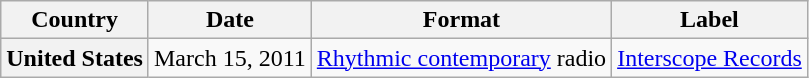<table class="wikitable plainrowheaders">
<tr>
<th scope="col">Country</th>
<th scope="col">Date</th>
<th scope="col">Format</th>
<th scope="col">Label</th>
</tr>
<tr>
<th scope="row">United States</th>
<td>March 15, 2011</td>
<td><a href='#'>Rhythmic contemporary</a> radio</td>
<td><a href='#'>Interscope Records</a></td>
</tr>
</table>
